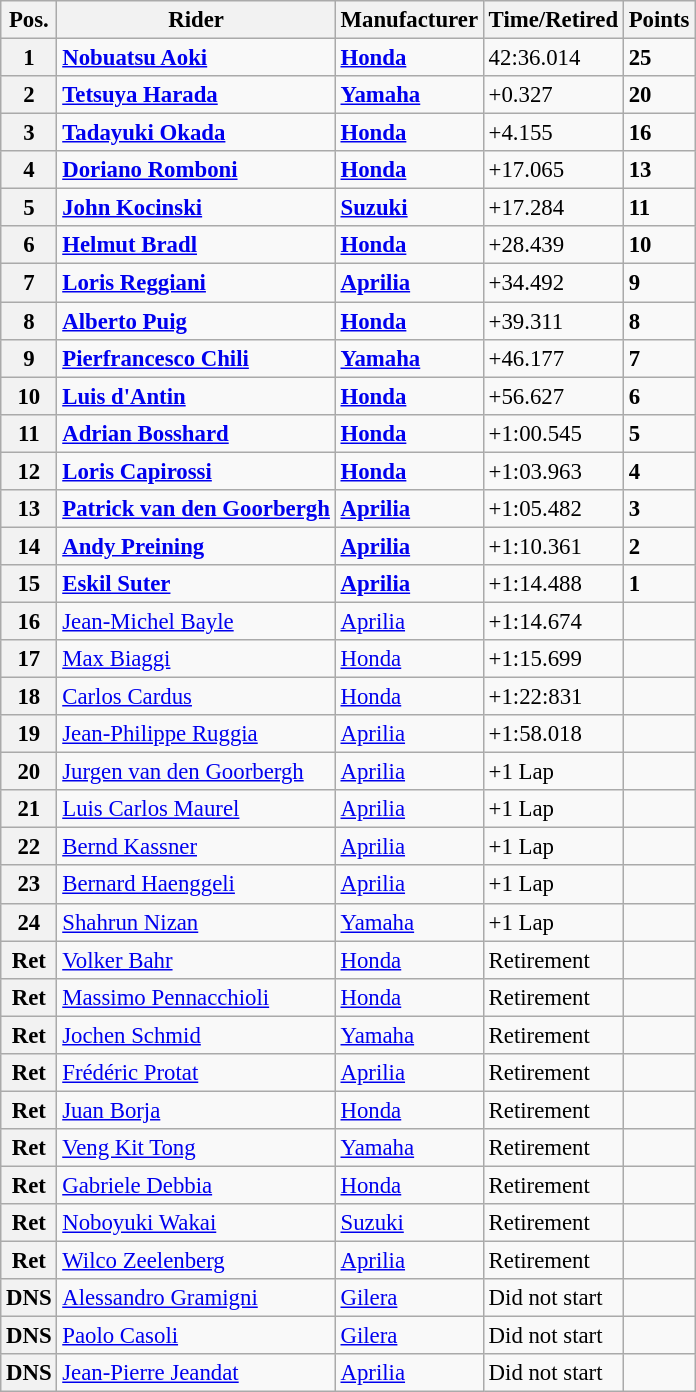<table class="wikitable" style="font-size: 95%;">
<tr>
<th>Pos.</th>
<th>Rider</th>
<th>Manufacturer</th>
<th>Time/Retired</th>
<th>Points</th>
</tr>
<tr>
<th>1</th>
<td> <strong><a href='#'>Nobuatsu Aoki</a></strong></td>
<td><strong><a href='#'>Honda</a></strong></td>
<td>42:36.014</td>
<td><strong>25</strong></td>
</tr>
<tr>
<th>2</th>
<td> <strong><a href='#'>Tetsuya Harada</a></strong></td>
<td><strong><a href='#'>Yamaha</a></strong></td>
<td>+0.327</td>
<td><strong>20</strong></td>
</tr>
<tr>
<th>3</th>
<td> <strong><a href='#'>Tadayuki Okada</a></strong></td>
<td><strong><a href='#'>Honda</a></strong></td>
<td>+4.155</td>
<td><strong>16</strong></td>
</tr>
<tr>
<th>4</th>
<td> <strong><a href='#'>Doriano Romboni</a></strong></td>
<td><strong><a href='#'>Honda</a></strong></td>
<td>+17.065</td>
<td><strong>13</strong></td>
</tr>
<tr>
<th>5</th>
<td> <strong><a href='#'>John Kocinski</a></strong></td>
<td><strong><a href='#'>Suzuki</a></strong></td>
<td>+17.284</td>
<td><strong>11</strong></td>
</tr>
<tr>
<th>6</th>
<td> <strong><a href='#'>Helmut Bradl</a></strong></td>
<td><strong><a href='#'>Honda</a></strong></td>
<td>+28.439</td>
<td><strong>10</strong></td>
</tr>
<tr>
<th>7</th>
<td> <strong><a href='#'>Loris Reggiani</a></strong></td>
<td><strong><a href='#'>Aprilia</a></strong></td>
<td>+34.492</td>
<td><strong>9</strong></td>
</tr>
<tr>
<th>8</th>
<td> <strong><a href='#'>Alberto Puig</a></strong></td>
<td><strong><a href='#'>Honda</a></strong></td>
<td>+39.311</td>
<td><strong>8</strong></td>
</tr>
<tr>
<th>9</th>
<td> <strong><a href='#'>Pierfrancesco Chili</a></strong></td>
<td><strong><a href='#'>Yamaha</a></strong></td>
<td>+46.177</td>
<td><strong>7</strong></td>
</tr>
<tr>
<th>10</th>
<td> <strong><a href='#'>Luis d'Antin</a></strong></td>
<td><strong><a href='#'>Honda</a></strong></td>
<td>+56.627</td>
<td><strong>6</strong></td>
</tr>
<tr>
<th>11</th>
<td> <strong><a href='#'>Adrian Bosshard</a></strong></td>
<td><strong><a href='#'>Honda</a></strong></td>
<td>+1:00.545</td>
<td><strong>5</strong></td>
</tr>
<tr>
<th>12</th>
<td> <strong><a href='#'>Loris Capirossi</a></strong></td>
<td><strong><a href='#'>Honda</a></strong></td>
<td>+1:03.963</td>
<td><strong>4</strong></td>
</tr>
<tr>
<th>13</th>
<td> <strong><a href='#'>Patrick van den Goorbergh</a></strong></td>
<td><strong><a href='#'>Aprilia</a></strong></td>
<td>+1:05.482</td>
<td><strong>3</strong></td>
</tr>
<tr>
<th>14</th>
<td> <strong><a href='#'>Andy Preining</a></strong></td>
<td><strong><a href='#'>Aprilia</a></strong></td>
<td>+1:10.361</td>
<td><strong>2</strong></td>
</tr>
<tr>
<th>15</th>
<td> <strong><a href='#'>Eskil Suter</a></strong></td>
<td><strong><a href='#'>Aprilia</a></strong></td>
<td>+1:14.488</td>
<td><strong>1</strong></td>
</tr>
<tr>
<th>16</th>
<td> <a href='#'>Jean-Michel Bayle</a></td>
<td><a href='#'>Aprilia</a></td>
<td>+1:14.674</td>
<td></td>
</tr>
<tr>
<th>17</th>
<td> <a href='#'>Max Biaggi</a></td>
<td><a href='#'>Honda</a></td>
<td>+1:15.699</td>
<td></td>
</tr>
<tr>
<th>18</th>
<td> <a href='#'>Carlos Cardus</a></td>
<td><a href='#'>Honda</a></td>
<td>+1:22:831</td>
<td></td>
</tr>
<tr>
<th>19</th>
<td> <a href='#'>Jean-Philippe Ruggia</a></td>
<td><a href='#'>Aprilia</a></td>
<td>+1:58.018</td>
<td></td>
</tr>
<tr>
<th>20</th>
<td> <a href='#'>Jurgen van den Goorbergh</a></td>
<td><a href='#'>Aprilia</a></td>
<td>+1 Lap</td>
<td></td>
</tr>
<tr>
<th>21</th>
<td> <a href='#'>Luis Carlos Maurel</a></td>
<td><a href='#'>Aprilia</a></td>
<td>+1 Lap</td>
<td></td>
</tr>
<tr>
<th>22</th>
<td> <a href='#'>Bernd Kassner</a></td>
<td><a href='#'>Aprilia</a></td>
<td>+1 Lap</td>
<td></td>
</tr>
<tr>
<th>23</th>
<td> <a href='#'>Bernard Haenggeli</a></td>
<td><a href='#'>Aprilia</a></td>
<td>+1 Lap</td>
<td></td>
</tr>
<tr>
<th>24</th>
<td> <a href='#'>Shahrun Nizan</a></td>
<td><a href='#'>Yamaha</a></td>
<td>+1 Lap</td>
<td></td>
</tr>
<tr>
<th>Ret</th>
<td> <a href='#'>Volker Bahr</a></td>
<td><a href='#'>Honda</a></td>
<td>Retirement</td>
<td></td>
</tr>
<tr>
<th>Ret</th>
<td> <a href='#'>Massimo Pennacchioli</a></td>
<td><a href='#'>Honda</a></td>
<td>Retirement</td>
<td></td>
</tr>
<tr>
<th>Ret</th>
<td> <a href='#'>Jochen Schmid</a></td>
<td><a href='#'>Yamaha</a></td>
<td>Retirement</td>
<td></td>
</tr>
<tr>
<th>Ret</th>
<td> <a href='#'>Frédéric Protat</a></td>
<td><a href='#'>Aprilia</a></td>
<td>Retirement</td>
<td></td>
</tr>
<tr>
<th>Ret</th>
<td> <a href='#'>Juan Borja</a></td>
<td><a href='#'>Honda</a></td>
<td>Retirement</td>
<td></td>
</tr>
<tr>
<th>Ret</th>
<td> <a href='#'>Veng Kit Tong</a></td>
<td><a href='#'>Yamaha</a></td>
<td>Retirement</td>
<td></td>
</tr>
<tr>
<th>Ret</th>
<td> <a href='#'>Gabriele Debbia</a></td>
<td><a href='#'>Honda</a></td>
<td>Retirement</td>
<td></td>
</tr>
<tr>
<th>Ret</th>
<td> <a href='#'>Noboyuki Wakai</a></td>
<td><a href='#'>Suzuki</a></td>
<td>Retirement</td>
<td></td>
</tr>
<tr>
<th>Ret</th>
<td> <a href='#'>Wilco Zeelenberg</a></td>
<td><a href='#'>Aprilia</a></td>
<td>Retirement</td>
<td></td>
</tr>
<tr>
<th>DNS</th>
<td> <a href='#'>Alessandro Gramigni</a></td>
<td><a href='#'>Gilera</a></td>
<td>Did not start</td>
<td></td>
</tr>
<tr>
<th>DNS</th>
<td> <a href='#'>Paolo Casoli</a></td>
<td><a href='#'>Gilera</a></td>
<td>Did not start</td>
<td></td>
</tr>
<tr>
<th>DNS</th>
<td> <a href='#'>Jean-Pierre Jeandat</a></td>
<td><a href='#'>Aprilia</a></td>
<td>Did not start</td>
<td></td>
</tr>
</table>
